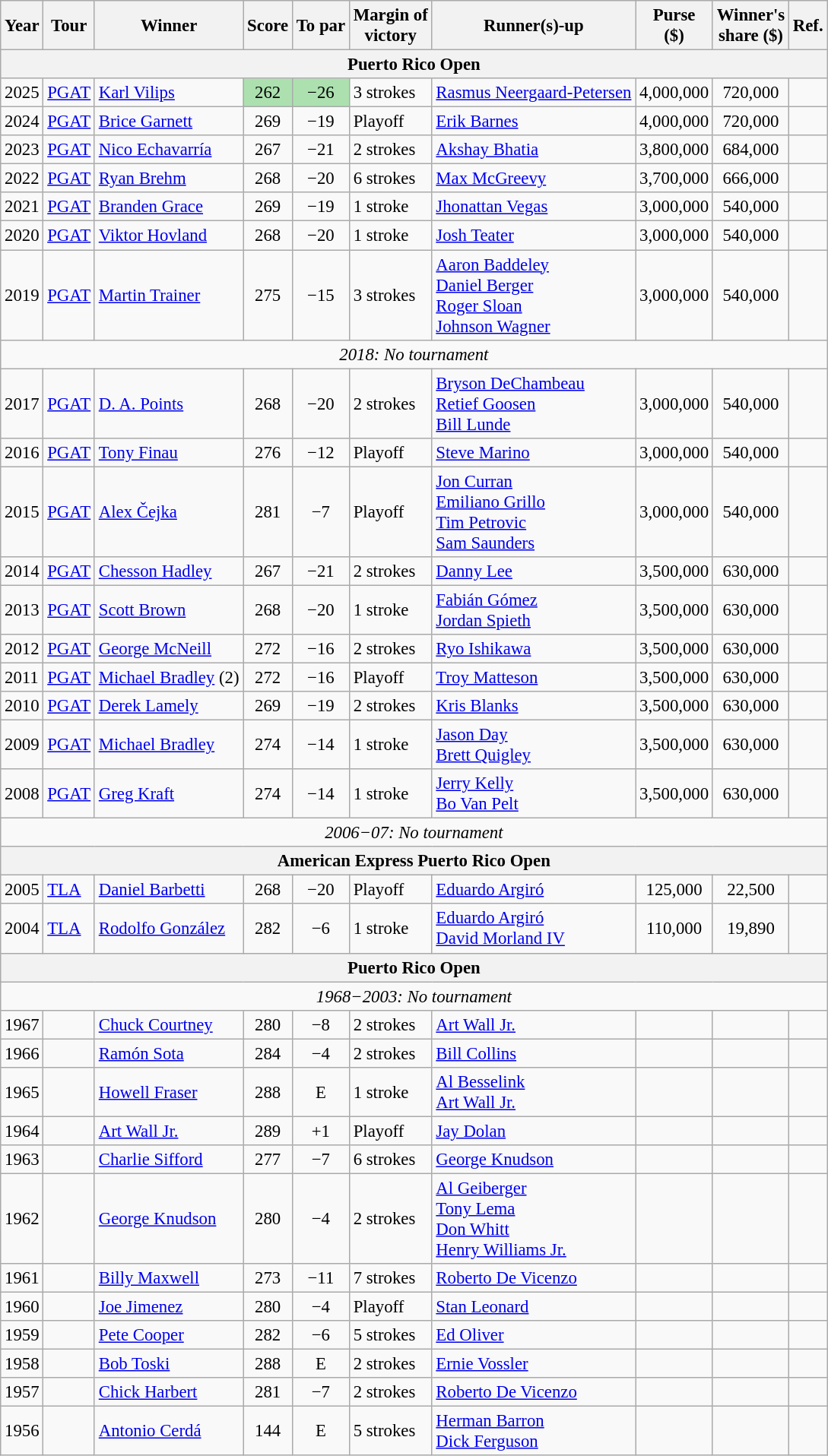<table class="wikitable" style="font-size:95%">
<tr>
<th>Year</th>
<th>Tour</th>
<th>Winner</th>
<th>Score</th>
<th>To par</th>
<th>Margin of<br>victory</th>
<th>Runner(s)-up</th>
<th>Purse<br>($)</th>
<th>Winner's<br>share ($)</th>
<th>Ref.</th>
</tr>
<tr>
<th colspan=10>Puerto Rico Open</th>
</tr>
<tr>
<td>2025</td>
<td><a href='#'>PGAT</a></td>
<td> <a href='#'>Karl Vilips</a></td>
<td style="text-align: center; background: #ACE1AF">262</td>
<td style="text-align: center; background: #ACE1AF">−26</td>
<td>3 strokes</td>
<td> <a href='#'>Rasmus Neergaard-Petersen</a></td>
<td align=center>4,000,000</td>
<td align=center>720,000</td>
<td></td>
</tr>
<tr>
<td>2024</td>
<td><a href='#'>PGAT</a></td>
<td> <a href='#'>Brice Garnett</a></td>
<td align=center>269</td>
<td align=center>−19</td>
<td>Playoff</td>
<td> <a href='#'>Erik Barnes</a></td>
<td align=center>4,000,000</td>
<td align=center>720,000</td>
<td></td>
</tr>
<tr>
<td>2023</td>
<td><a href='#'>PGAT</a></td>
<td> <a href='#'>Nico Echavarría</a></td>
<td align=center>267</td>
<td align=center>−21</td>
<td>2 strokes</td>
<td> <a href='#'>Akshay Bhatia</a></td>
<td align=center>3,800,000</td>
<td align=center>684,000</td>
<td></td>
</tr>
<tr>
<td>2022</td>
<td><a href='#'>PGAT</a></td>
<td> <a href='#'>Ryan Brehm</a></td>
<td align=center>268</td>
<td align=center>−20</td>
<td>6 strokes</td>
<td> <a href='#'>Max McGreevy</a></td>
<td align=center>3,700,000</td>
<td align=center>666,000</td>
<td></td>
</tr>
<tr>
<td>2021</td>
<td><a href='#'>PGAT</a></td>
<td> <a href='#'>Branden Grace</a></td>
<td align=center>269</td>
<td align=center>−19</td>
<td>1 stroke</td>
<td> <a href='#'>Jhonattan Vegas</a></td>
<td align=center>3,000,000</td>
<td align=center>540,000</td>
<td></td>
</tr>
<tr>
<td>2020</td>
<td><a href='#'>PGAT</a></td>
<td> <a href='#'>Viktor Hovland</a></td>
<td align=center>268</td>
<td align=center>−20</td>
<td>1 stroke</td>
<td> <a href='#'>Josh Teater</a></td>
<td align=center>3,000,000</td>
<td align=center>540,000</td>
<td></td>
</tr>
<tr>
<td>2019</td>
<td><a href='#'>PGAT</a></td>
<td> <a href='#'>Martin Trainer</a></td>
<td align=center>275</td>
<td align=center>−15</td>
<td>3 strokes</td>
<td> <a href='#'>Aaron Baddeley</a><br> <a href='#'>Daniel Berger</a><br> <a href='#'>Roger Sloan</a><br> <a href='#'>Johnson Wagner</a></td>
<td align=center>3,000,000</td>
<td align=center>540,000</td>
<td></td>
</tr>
<tr>
<td colspan=10 align=center><em>2018: No tournament</em></td>
</tr>
<tr>
<td>2017</td>
<td><a href='#'>PGAT</a></td>
<td> <a href='#'>D. A. Points</a></td>
<td align=center>268</td>
<td align=center>−20</td>
<td>2 strokes</td>
<td> <a href='#'>Bryson DeChambeau</a><br> <a href='#'>Retief Goosen</a><br> <a href='#'>Bill Lunde</a></td>
<td align=center>3,000,000</td>
<td align=center>540,000</td>
<td></td>
</tr>
<tr>
<td>2016</td>
<td><a href='#'>PGAT</a></td>
<td> <a href='#'>Tony Finau</a></td>
<td align=center>276</td>
<td align=center>−12</td>
<td>Playoff</td>
<td> <a href='#'>Steve Marino</a></td>
<td align=center>3,000,000</td>
<td align=center>540,000</td>
<td></td>
</tr>
<tr>
<td>2015</td>
<td><a href='#'>PGAT</a></td>
<td> <a href='#'>Alex Čejka</a></td>
<td align=center>281</td>
<td align=center>−7</td>
<td>Playoff</td>
<td> <a href='#'>Jon Curran</a><br> <a href='#'>Emiliano Grillo</a><br> <a href='#'>Tim Petrovic</a><br> <a href='#'>Sam Saunders</a></td>
<td align=center>3,000,000</td>
<td align=center>540,000</td>
<td></td>
</tr>
<tr>
<td>2014</td>
<td><a href='#'>PGAT</a></td>
<td> <a href='#'>Chesson Hadley</a></td>
<td align=center>267</td>
<td align=center>−21</td>
<td>2 strokes</td>
<td> <a href='#'>Danny Lee</a></td>
<td align=center>3,500,000</td>
<td align=center>630,000</td>
<td></td>
</tr>
<tr>
<td>2013</td>
<td><a href='#'>PGAT</a></td>
<td> <a href='#'>Scott Brown</a></td>
<td align=center>268</td>
<td align=center>−20</td>
<td>1 stroke</td>
<td> <a href='#'>Fabián Gómez</a><br> <a href='#'>Jordan Spieth</a></td>
<td align=center>3,500,000</td>
<td align=center>630,000</td>
<td></td>
</tr>
<tr>
<td>2012</td>
<td><a href='#'>PGAT</a></td>
<td> <a href='#'>George McNeill</a></td>
<td align=center>272</td>
<td align=center>−16</td>
<td>2 strokes</td>
<td> <a href='#'>Ryo Ishikawa</a></td>
<td align=center>3,500,000</td>
<td align=center>630,000</td>
<td></td>
</tr>
<tr>
<td>2011</td>
<td><a href='#'>PGAT</a></td>
<td> <a href='#'>Michael Bradley</a> (2)</td>
<td align=center>272</td>
<td align=center>−16</td>
<td>Playoff</td>
<td> <a href='#'>Troy Matteson</a></td>
<td align=center>3,500,000</td>
<td align=center>630,000</td>
<td></td>
</tr>
<tr>
<td>2010</td>
<td><a href='#'>PGAT</a></td>
<td> <a href='#'>Derek Lamely</a></td>
<td align=center>269</td>
<td align=center>−19</td>
<td>2 strokes</td>
<td> <a href='#'>Kris Blanks</a></td>
<td align=center>3,500,000</td>
<td align=center>630,000</td>
<td></td>
</tr>
<tr>
<td>2009</td>
<td><a href='#'>PGAT</a></td>
<td> <a href='#'>Michael Bradley</a></td>
<td align=center>274</td>
<td align=center>−14</td>
<td>1 stroke</td>
<td> <a href='#'>Jason Day</a><br> <a href='#'>Brett Quigley</a></td>
<td align=center>3,500,000</td>
<td align=center>630,000</td>
<td></td>
</tr>
<tr>
<td>2008</td>
<td><a href='#'>PGAT</a></td>
<td> <a href='#'>Greg Kraft</a></td>
<td align=center>274</td>
<td align=center>−14</td>
<td>1 stroke</td>
<td> <a href='#'>Jerry Kelly</a><br> <a href='#'>Bo Van Pelt</a></td>
<td align=center>3,500,000</td>
<td align=center>630,000</td>
<td></td>
</tr>
<tr>
<td colspan=10 align=center><em>2006−07: No tournament</em></td>
</tr>
<tr>
<th colspan=10>American Express Puerto Rico Open</th>
</tr>
<tr>
<td>2005</td>
<td><a href='#'>TLA</a></td>
<td> <a href='#'>Daniel Barbetti</a></td>
<td align=center>268</td>
<td align=center>−20</td>
<td>Playoff</td>
<td> <a href='#'>Eduardo Argiró</a></td>
<td align=center>125,000</td>
<td align=center>22,500</td>
<td></td>
</tr>
<tr>
<td>2004</td>
<td><a href='#'>TLA</a></td>
<td> <a href='#'>Rodolfo González</a></td>
<td align=center>282</td>
<td align=center>−6</td>
<td>1 stroke</td>
<td> <a href='#'>Eduardo Argiró</a><br> <a href='#'>David Morland IV</a></td>
<td align=center>110,000</td>
<td align=center>19,890</td>
<td></td>
</tr>
<tr>
<th colspan=10>Puerto Rico Open</th>
</tr>
<tr>
<td colspan=10 align=center><em>1968−2003: No tournament</em></td>
</tr>
<tr>
<td>1967</td>
<td></td>
<td> <a href='#'>Chuck Courtney</a></td>
<td align=center>280</td>
<td align=center>−8</td>
<td>2 strokes</td>
<td> <a href='#'>Art Wall Jr.</a></td>
<td></td>
<td></td>
<td></td>
</tr>
<tr>
<td>1966</td>
<td></td>
<td> <a href='#'>Ramón Sota</a></td>
<td align=center>284</td>
<td align=center>−4</td>
<td>2 strokes</td>
<td> <a href='#'>Bill Collins</a></td>
<td></td>
<td></td>
<td></td>
</tr>
<tr>
<td>1965</td>
<td></td>
<td> <a href='#'>Howell Fraser</a></td>
<td align=center>288</td>
<td align=center>E</td>
<td>1 stroke</td>
<td> <a href='#'>Al Besselink</a><br> <a href='#'>Art Wall Jr.</a></td>
<td></td>
<td></td>
<td></td>
</tr>
<tr>
<td>1964</td>
<td></td>
<td> <a href='#'>Art Wall Jr.</a></td>
<td align=center>289</td>
<td align=center>+1</td>
<td>Playoff</td>
<td> <a href='#'>Jay Dolan</a></td>
<td></td>
<td></td>
<td></td>
</tr>
<tr>
<td>1963</td>
<td></td>
<td> <a href='#'>Charlie Sifford</a></td>
<td align=center>277</td>
<td align=center>−7</td>
<td>6 strokes</td>
<td> <a href='#'>George Knudson</a></td>
<td></td>
<td></td>
<td></td>
</tr>
<tr>
<td>1962</td>
<td></td>
<td> <a href='#'>George Knudson</a></td>
<td align=center>280</td>
<td align=center>−4</td>
<td>2 strokes</td>
<td> <a href='#'>Al Geiberger</a><br> <a href='#'>Tony Lema</a><br> <a href='#'>Don Whitt</a><br> <a href='#'>Henry Williams Jr.</a></td>
<td></td>
<td></td>
<td></td>
</tr>
<tr>
<td>1961</td>
<td></td>
<td> <a href='#'>Billy Maxwell</a></td>
<td align=center>273</td>
<td align=center>−11</td>
<td>7 strokes</td>
<td> <a href='#'>Roberto De Vicenzo</a></td>
<td></td>
<td></td>
<td></td>
</tr>
<tr>
<td>1960</td>
<td></td>
<td> <a href='#'>Joe Jimenez</a></td>
<td align=center>280</td>
<td align=center>−4</td>
<td>Playoff</td>
<td> <a href='#'>Stan Leonard</a></td>
<td></td>
<td></td>
<td></td>
</tr>
<tr>
<td>1959</td>
<td></td>
<td> <a href='#'>Pete Cooper</a></td>
<td align=center>282</td>
<td align=center>−6</td>
<td>5 strokes</td>
<td> <a href='#'>Ed Oliver</a></td>
<td></td>
<td></td>
<td></td>
</tr>
<tr>
<td>1958</td>
<td></td>
<td> <a href='#'>Bob Toski</a></td>
<td align=center>288</td>
<td align=center>E</td>
<td>2 strokes</td>
<td> <a href='#'>Ernie Vossler</a></td>
<td></td>
<td></td>
<td></td>
</tr>
<tr>
<td>1957</td>
<td></td>
<td> <a href='#'>Chick Harbert</a></td>
<td align=center>281</td>
<td align=center>−7</td>
<td>2 strokes</td>
<td> <a href='#'>Roberto De Vicenzo</a></td>
<td></td>
<td></td>
<td></td>
</tr>
<tr>
<td>1956</td>
<td></td>
<td> <a href='#'>Antonio Cerdá</a></td>
<td align=center>144</td>
<td align=center>E</td>
<td>5 strokes</td>
<td> <a href='#'>Herman Barron</a><br> <a href='#'>Dick Ferguson</a></td>
<td></td>
<td></td>
<td></td>
</tr>
</table>
